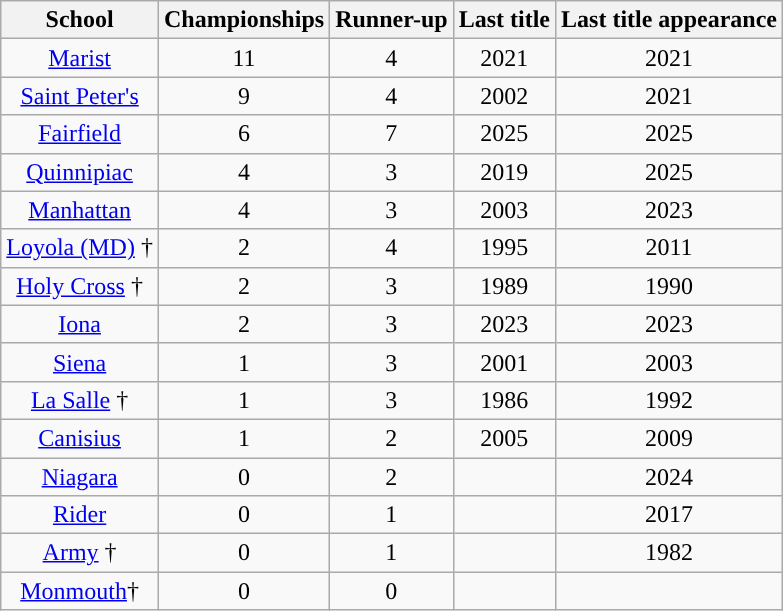<table class="wikitable sortable" style="text-align:center">
<tr>
<th width=px>School</th>
<th width=px>Championships</th>
<th width=px>Runner-up</th>
<th width=px>Last title</th>
<th width=px>Last title appearance</th>
</tr>
<tr>
<td><a href='#'>Marist</a></td>
<td>11</td>
<td>4</td>
<td>2021</td>
<td>2021</td>
</tr>
<tr>
<td><a href='#'>Saint Peter's</a></td>
<td>9</td>
<td>4</td>
<td>2002</td>
<td>2021</td>
</tr>
<tr>
<td><a href='#'>Fairfield</a></td>
<td>6</td>
<td>7</td>
<td>2025</td>
<td>2025</td>
</tr>
<tr>
<td><a href='#'>Quinnipiac</a></td>
<td>4</td>
<td>3</td>
<td>2019</td>
<td>2025</td>
</tr>
<tr>
<td><a href='#'>Manhattan</a></td>
<td>4</td>
<td>3</td>
<td>2003</td>
<td>2023</td>
</tr>
<tr>
<td><a href='#'>Loyola (MD)</a> †</td>
<td>2</td>
<td>4</td>
<td>1995</td>
<td>2011</td>
</tr>
<tr>
<td><a href='#'>Holy Cross</a> †</td>
<td>2</td>
<td>3</td>
<td>1989</td>
<td>1990</td>
</tr>
<tr>
<td><a href='#'>Iona</a></td>
<td>2</td>
<td>3</td>
<td>2023</td>
<td>2023</td>
</tr>
<tr>
<td><a href='#'>Siena</a></td>
<td>1</td>
<td>3</td>
<td>2001</td>
<td>2003</td>
</tr>
<tr>
<td><a href='#'>La Salle</a> †</td>
<td>1</td>
<td>3</td>
<td>1986</td>
<td>1992</td>
</tr>
<tr>
<td><a href='#'>Canisius</a></td>
<td>1</td>
<td>2</td>
<td>2005</td>
<td>2009</td>
</tr>
<tr>
<td><a href='#'>Niagara</a></td>
<td>0</td>
<td>2</td>
<td></td>
<td>2024</td>
</tr>
<tr>
<td><a href='#'>Rider</a></td>
<td>0</td>
<td>1</td>
<td></td>
<td>2017</td>
</tr>
<tr>
<td><a href='#'>Army</a> †</td>
<td>0</td>
<td>1</td>
<td></td>
<td>1982</td>
</tr>
<tr>
<td><a href='#'>Monmouth</a>†</td>
<td>0</td>
<td>0</td>
<td></td>
<td></td>
</tr>
</table>
